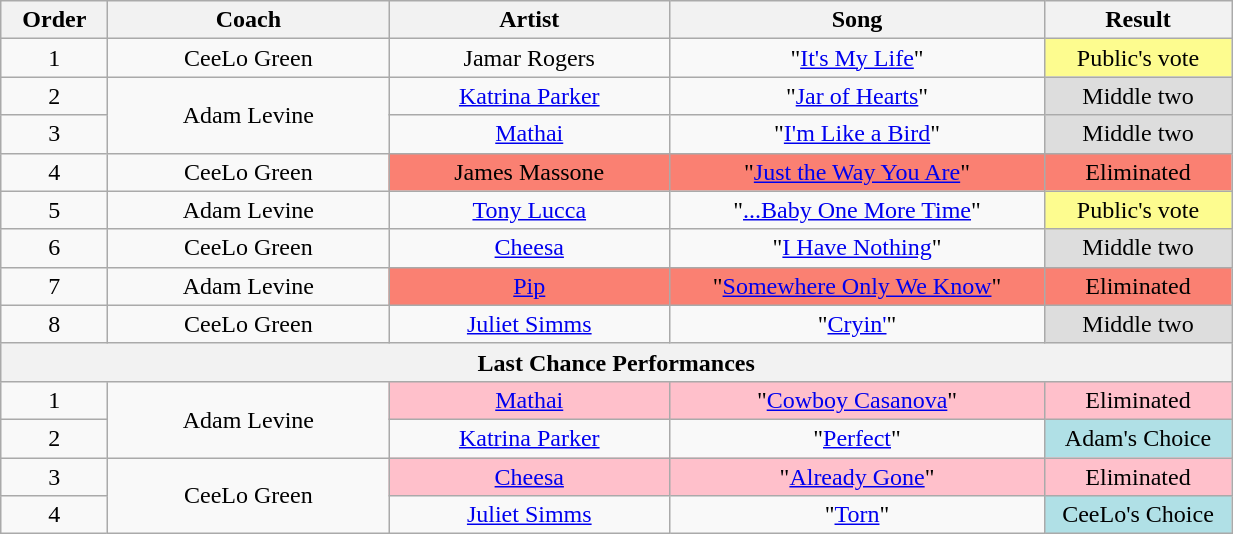<table class="wikitable" style="text-align:center; width:65%;">
<tr>
<th style="width:5%;">Order</th>
<th style="width:15%;">Coach</th>
<th style="width:15%;">Artist</th>
<th style="width:20%;">Song</th>
<th style="width:10%;">Result</th>
</tr>
<tr>
<td>1</td>
<td>CeeLo Green</td>
<td>Jamar Rogers</td>
<td>"<a href='#'>It's My Life</a>"</td>
<td style="background:#fdfc8f;">Public's vote</td>
</tr>
<tr>
<td>2</td>
<td rowspan="2">Adam Levine</td>
<td><a href='#'>Katrina Parker</a></td>
<td>"<a href='#'>Jar of Hearts</a>"</td>
<td style="background:#ddd;">Middle two</td>
</tr>
<tr>
<td>3</td>
<td><a href='#'>Mathai</a></td>
<td>"<a href='#'>I'm Like a Bird</a>"</td>
<td style="background:#ddd;">Middle two</td>
</tr>
<tr>
<td>4</td>
<td>CeeLo Green</td>
<td style="background:salmon;">James Massone</td>
<td style="background:salmon;">"<a href='#'>Just the Way You Are</a>"</td>
<td style="background:salmon;">Eliminated</td>
</tr>
<tr>
<td>5</td>
<td>Adam Levine</td>
<td><a href='#'>Tony Lucca</a></td>
<td>"<a href='#'>...Baby One More Time</a>"</td>
<td style="background:#fdfc8f;">Public's vote</td>
</tr>
<tr>
<td>6</td>
<td>CeeLo Green</td>
<td><a href='#'>Cheesa</a></td>
<td>"<a href='#'>I Have Nothing</a>"</td>
<td style="background:#ddd;">Middle two</td>
</tr>
<tr>
<td>7</td>
<td>Adam Levine</td>
<td style="background:salmon;"><a href='#'>Pip</a></td>
<td style="background:salmon;">"<a href='#'>Somewhere Only We Know</a>"</td>
<td style="background:salmon;">Eliminated</td>
</tr>
<tr>
<td>8</td>
<td>CeeLo Green</td>
<td><a href='#'>Juliet Simms</a></td>
<td>"<a href='#'>Cryin'</a>"</td>
<td style="background:#ddd;">Middle two</td>
</tr>
<tr>
<th colspan="5">Last Chance Performances</th>
</tr>
<tr>
<td>1</td>
<td rowspan="2">Adam Levine</td>
<td style="background:pink;"><a href='#'>Mathai</a></td>
<td style="background:pink;">"<a href='#'>Cowboy Casanova</a>"</td>
<td style="background:pink;">Eliminated</td>
</tr>
<tr>
<td>2</td>
<td><a href='#'>Katrina Parker</a></td>
<td>"<a href='#'>Perfect</a>"</td>
<td style="background:#B0E0E6;">Adam's Choice</td>
</tr>
<tr>
<td>3</td>
<td rowspan="2">CeeLo Green</td>
<td style="background:pink;"><a href='#'>Cheesa</a></td>
<td style="background:pink;">"<a href='#'>Already Gone</a>"</td>
<td style="background:pink;">Eliminated</td>
</tr>
<tr>
<td>4</td>
<td><a href='#'>Juliet Simms</a></td>
<td>"<a href='#'>Torn</a>"</td>
<td style="background:#B0E0E6;">CeeLo's Choice</td>
</tr>
</table>
